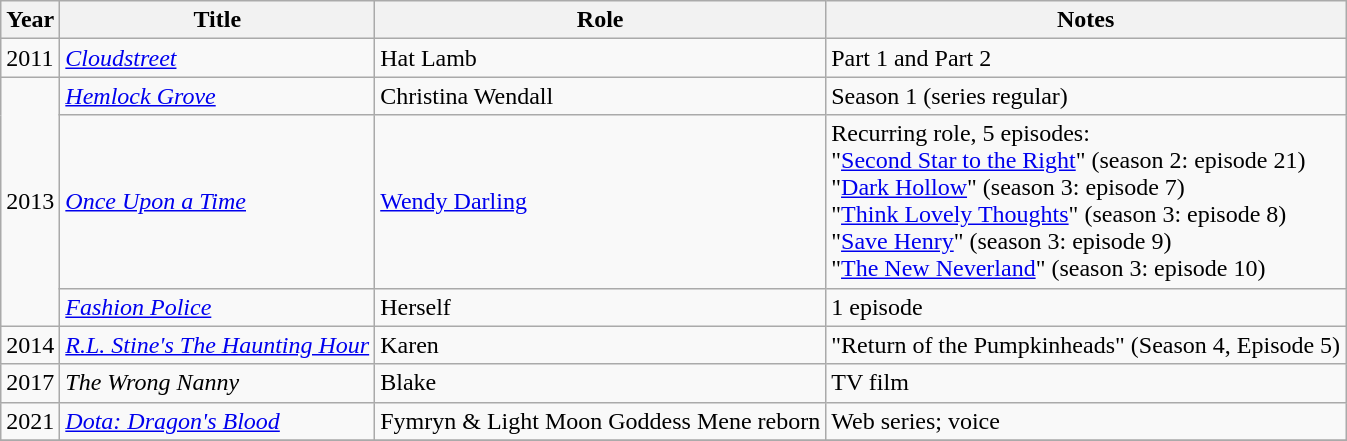<table class="wikitable sortable">
<tr>
<th>Year</th>
<th>Title</th>
<th>Role</th>
<th>Notes</th>
</tr>
<tr>
<td>2011</td>
<td><em><a href='#'>Cloudstreet</a></em></td>
<td>Hat Lamb</td>
<td>Part 1 and Part 2</td>
</tr>
<tr>
<td rowspan=3>2013</td>
<td><em><a href='#'>Hemlock Grove</a></em></td>
<td>Christina Wendall</td>
<td>Season 1 (series regular)</td>
</tr>
<tr>
<td><em><a href='#'>Once Upon a Time</a></em></td>
<td><a href='#'>Wendy Darling</a></td>
<td>Recurring role, 5 episodes:<br>"<a href='#'>Second Star to the Right</a>" (season 2: episode 21)<br>"<a href='#'>Dark Hollow</a>" (season 3: episode 7)<br>"<a href='#'>Think Lovely Thoughts</a>" (season 3: episode 8)<br>"<a href='#'>Save Henry</a>" (season 3: episode 9)<br>"<a href='#'>The New Neverland</a>" (season 3: episode 10)</td>
</tr>
<tr>
<td><em><a href='#'>Fashion Police</a></em></td>
<td>Herself</td>
<td>1 episode</td>
</tr>
<tr>
<td>2014</td>
<td><em><a href='#'>R.L. Stine's The Haunting Hour</a></em></td>
<td>Karen</td>
<td>"Return of the Pumpkinheads" (Season 4, Episode 5)</td>
</tr>
<tr>
<td>2017</td>
<td><em>The Wrong Nanny</em></td>
<td>Blake</td>
<td>TV film</td>
</tr>
<tr>
<td>2021</td>
<td><em><a href='#'>Dota: Dragon's Blood</a></em></td>
<td>Fymryn & Light Moon Goddess Mene reborn</td>
<td>Web series; voice</td>
</tr>
<tr>
</tr>
</table>
